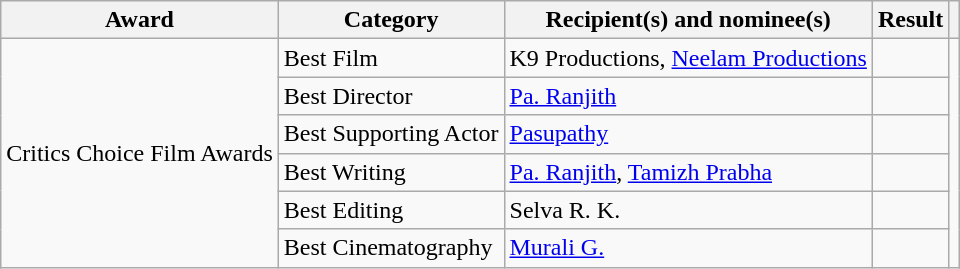<table class="wikitable unsortable">
<tr>
<th>Award</th>
<th>Category</th>
<th>Recipient(s) and nominee(s)</th>
<th>Result</th>
<th></th>
</tr>
<tr>
<td rowspan="6" scope="row">Critics Choice Film Awards</td>
<td>Best Film</td>
<td>K9 Productions, <a href='#'>Neelam Productions</a></td>
<td></td>
<td rowspan="6" style="text-align:center;"><br><br></td>
</tr>
<tr>
<td>Best Director</td>
<td><a href='#'>Pa. Ranjith</a></td>
<td></td>
</tr>
<tr>
<td>Best Supporting Actor</td>
<td><a href='#'>Pasupathy</a></td>
<td></td>
</tr>
<tr>
<td>Best Writing</td>
<td><a href='#'>Pa. Ranjith</a>, <a href='#'>Tamizh Prabha</a></td>
<td></td>
</tr>
<tr>
<td>Best Editing</td>
<td>Selva R. K.</td>
<td></td>
</tr>
<tr>
<td>Best Cinematography</td>
<td><a href='#'>Murali G.</a></td>
<td></td>
</tr>
</table>
